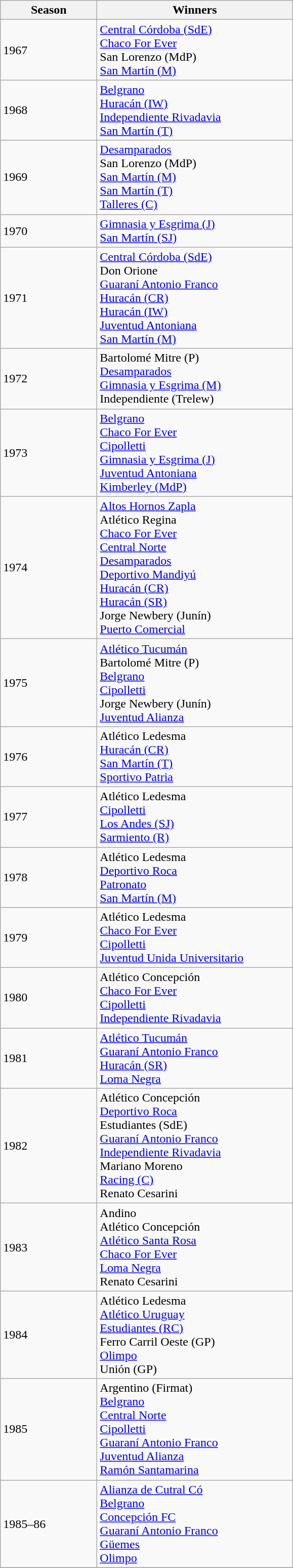<table class="wikitable">
<tr>
<th width="120">Season</th>
<th width="250">Winners</th>
</tr>
<tr>
<td>1967</td>
<td><a href='#'>Central Córdoba (SdE)</a> <br> <a href='#'>Chaco For Ever</a> <br> San Lorenzo (MdP) <br> <a href='#'>San Martín (M)</a></td>
</tr>
<tr>
<td>1968</td>
<td><a href='#'>Belgrano</a> <br> <a href='#'>Huracán (IW)</a> <br> <a href='#'>Independiente Rivadavia</a> <br> <a href='#'>San Martín (T)</a></td>
</tr>
<tr>
<td>1969</td>
<td><a href='#'>Desamparados</a> <br> San Lorenzo (MdP) <br> <a href='#'>San Martín (M)</a>  <br> <a href='#'>San Martín (T)</a> <br> <a href='#'>Talleres (C)</a></td>
</tr>
<tr>
<td>1970</td>
<td><a href='#'>Gimnasia y Esgrima (J)</a>  <br> <a href='#'>San Martín (SJ)</a></td>
</tr>
<tr>
<td>1971</td>
<td><a href='#'>Central Córdoba (SdE)</a> <br> Don Orione <br>  <a href='#'>Guaraní Antonio Franco</a> <br> <a href='#'>Huracán (CR)</a>  <br><a href='#'>Huracán (IW)</a> <br> <a href='#'>Juventud Antoniana</a> <br>  <a href='#'>San Martín (M)</a></td>
</tr>
<tr>
<td>1972</td>
<td>Bartolomé Mitre (P) <br> <a href='#'>Desamparados</a> <br> <a href='#'>Gimnasia y Esgrima (M)</a>  <br> Independiente (Trelew)</td>
</tr>
<tr>
<td>1973</td>
<td><a href='#'>Belgrano</a> <br> <a href='#'>Chaco For Ever</a>  <br> <a href='#'>Cipolletti</a>   <br> <a href='#'>Gimnasia y Esgrima (J)</a>  <br> <a href='#'>Juventud Antoniana</a> <br> <a href='#'>Kimberley (MdP)</a></td>
</tr>
<tr>
<td>1974</td>
<td><a href='#'>Altos Hornos Zapla</a> <br> Atlético Regina  <br> <a href='#'>Chaco For Ever</a>    <br> <a href='#'>Central Norte</a>   <br>  <a href='#'>Desamparados</a>   <br>  <a href='#'>Deportivo Mandiyú</a> <br> <a href='#'>Huracán (CR)</a> <br> <a href='#'>Huracán (SR)</a> <br>  Jorge Newbery (Junín) <br>   <a href='#'>Puerto Comercial</a></td>
</tr>
<tr>
<td>1975</td>
<td><a href='#'>Atlético Tucumán</a> <br> Bartolomé Mitre (P) <br> <a href='#'>Belgrano</a> <br> <a href='#'>Cipolletti</a> <br>  Jorge Newbery (Junín) <br> <a href='#'>Juventud Alianza</a></td>
</tr>
<tr>
<td>1976</td>
<td>Atlético Ledesma <br> <a href='#'>Huracán (CR)</a> <br> <a href='#'>San Martín (T)</a> <br> <a href='#'>Sportivo Patria</a></td>
</tr>
<tr>
<td>1977</td>
<td>Atlético Ledesma <br> <a href='#'>Cipolletti</a>  <br> <a href='#'>Los Andes (SJ)</a><br>  <a href='#'>Sarmiento (R)</a></td>
</tr>
<tr>
<td>1978</td>
<td>Atlético Ledesma <br> <a href='#'>Deportivo Roca</a>  <br> <a href='#'>Patronato</a>  <br> <a href='#'>San Martín (M)</a></td>
</tr>
<tr>
<td>1979</td>
<td>Atlético Ledesma <br> <a href='#'>Chaco For Ever</a>  <br> <a href='#'>Cipolletti</a>  <br> <a href='#'>Juventud Unida Universitario</a></td>
</tr>
<tr>
<td>1980</td>
<td>Atlético Concepción <br> <a href='#'>Chaco For Ever</a>  <br> <a href='#'>Cipolletti</a>  <br> <a href='#'>Independiente Rivadavia</a></td>
</tr>
<tr>
<td>1981</td>
<td><a href='#'>Atlético Tucumán</a> <br> <a href='#'>Guaraní Antonio Franco</a>  <br> <a href='#'>Huracán (SR)</a> <br> <a href='#'>Loma Negra</a></td>
</tr>
<tr>
<td>1982</td>
<td>Atlético Concepción <br> <a href='#'>Deportivo Roca</a>   <br> Estudiantes (SdE)   <br>  <a href='#'>Guaraní Antonio Franco</a>  <br>  <a href='#'>Independiente Rivadavia</a> <br> Mariano Moreno <br> <a href='#'>Racing (C)</a>  <br>  Renato Cesarini</td>
</tr>
<tr>
<td>1983</td>
<td>Andino <br>  Atlético Concepción <br> <a href='#'>Atlético Santa Rosa</a> <br> <a href='#'>Chaco For Ever</a> <br> <a href='#'>Loma Negra</a> <br> Renato Cesarini</td>
</tr>
<tr>
<td>1984</td>
<td>Atlético Ledesma <br>  <a href='#'>Atlético Uruguay</a> <br>  <a href='#'>Estudiantes (RC)</a> <br> Ferro Carril Oeste (GP)  <br>  <a href='#'>Olimpo</a> <br> Unión (GP)</td>
</tr>
<tr>
<td>1985</td>
<td>Argentino (Firmat) <br>  <a href='#'>Belgrano</a> <br> <a href='#'>Central Norte</a> <br>  <a href='#'>Cipolletti</a> <br> <a href='#'>Guaraní Antonio Franco</a>  <br> <a href='#'>Juventud Alianza</a> <br> <a href='#'>Ramón Santamarina</a></td>
</tr>
<tr>
<td>1985–86</td>
<td><a href='#'>Alianza de Cutral Có</a>  <br> <a href='#'>Belgrano</a> <br> <a href='#'>Concepción FC</a>  <br> <a href='#'>Guaraní Antonio Franco</a>  <br> <a href='#'>Güemes</a> <br>  <a href='#'>Olimpo</a></td>
</tr>
<tr>
</tr>
</table>
